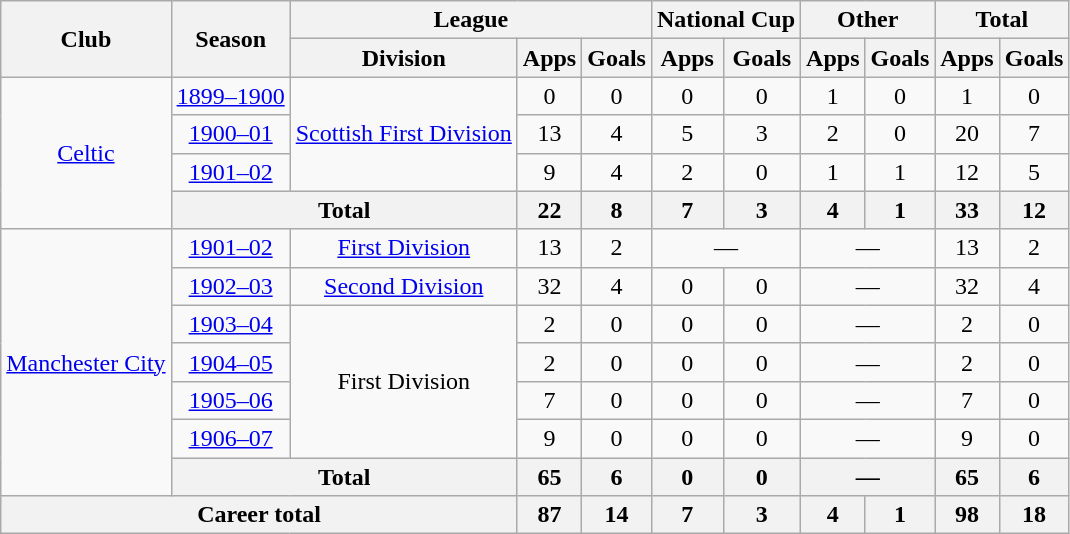<table class="wikitable" style="text-align: center;">
<tr>
<th rowspan="2">Club</th>
<th rowspan="2">Season</th>
<th colspan="3">League</th>
<th colspan="2">National Cup</th>
<th colspan="2">Other</th>
<th colspan="2">Total</th>
</tr>
<tr>
<th>Division</th>
<th>Apps</th>
<th>Goals</th>
<th>Apps</th>
<th>Goals</th>
<th>Apps</th>
<th>Goals</th>
<th>Apps</th>
<th>Goals</th>
</tr>
<tr>
<td rowspan="4"><a href='#'>Celtic</a></td>
<td><a href='#'>1899–1900</a></td>
<td rowspan="3"><a href='#'>Scottish First Division</a></td>
<td>0</td>
<td>0</td>
<td>0</td>
<td>0</td>
<td>1</td>
<td>0</td>
<td>1</td>
<td>0</td>
</tr>
<tr>
<td><a href='#'>1900–01</a></td>
<td>13</td>
<td>4</td>
<td>5</td>
<td>3</td>
<td>2</td>
<td>0</td>
<td>20</td>
<td>7</td>
</tr>
<tr>
<td><a href='#'>1901–02</a></td>
<td>9</td>
<td>4</td>
<td>2</td>
<td>0</td>
<td>1</td>
<td>1</td>
<td>12</td>
<td>5</td>
</tr>
<tr>
<th colspan="2">Total</th>
<th>22</th>
<th>8</th>
<th>7</th>
<th>3</th>
<th>4</th>
<th>1</th>
<th>33</th>
<th>12</th>
</tr>
<tr>
<td rowspan="7"><a href='#'>Manchester City</a></td>
<td><a href='#'>1901–02</a></td>
<td><a href='#'>First Division</a></td>
<td>13</td>
<td>2</td>
<td colspan="2">—</td>
<td colspan="2">—</td>
<td>13</td>
<td>2</td>
</tr>
<tr>
<td><a href='#'>1902–03</a></td>
<td><a href='#'>Second Division</a></td>
<td>32</td>
<td>4</td>
<td>0</td>
<td>0</td>
<td colspan="2">—</td>
<td>32</td>
<td>4</td>
</tr>
<tr>
<td><a href='#'>1903–04</a></td>
<td rowspan="4">First Division</td>
<td>2</td>
<td>0</td>
<td>0</td>
<td>0</td>
<td colspan="2">—</td>
<td>2</td>
<td>0</td>
</tr>
<tr>
<td><a href='#'>1904–05</a></td>
<td>2</td>
<td>0</td>
<td>0</td>
<td>0</td>
<td colspan="2">—</td>
<td>2</td>
<td>0</td>
</tr>
<tr>
<td><a href='#'>1905–06</a></td>
<td>7</td>
<td>0</td>
<td>0</td>
<td>0</td>
<td colspan="2">—</td>
<td>7</td>
<td>0</td>
</tr>
<tr>
<td><a href='#'>1906–07</a></td>
<td>9</td>
<td>0</td>
<td>0</td>
<td>0</td>
<td colspan="2">—</td>
<td>9</td>
<td>0</td>
</tr>
<tr>
<th colspan="2">Total</th>
<th>65</th>
<th>6</th>
<th>0</th>
<th>0</th>
<th colspan="2">—</th>
<th>65</th>
<th>6</th>
</tr>
<tr>
<th colspan="3">Career total</th>
<th>87</th>
<th>14</th>
<th>7</th>
<th>3</th>
<th>4</th>
<th>1</th>
<th>98</th>
<th>18</th>
</tr>
</table>
